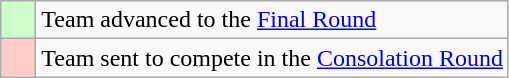<table class="wikitable">
<tr>
<td style="background: #ccffcc;">    </td>
<td>Team advanced to the <a href='#'>Final Round</a></td>
</tr>
<tr>
<td style="background: #ffcccc;">    </td>
<td>Team sent to compete in the <a href='#'>Consolation Round</a></td>
</tr>
</table>
